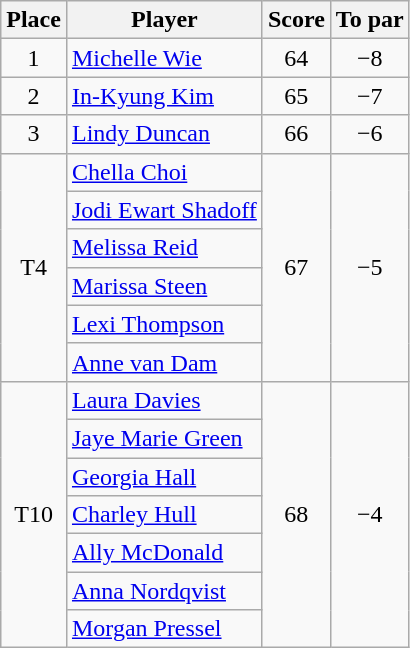<table class="wikitable">
<tr>
<th>Place</th>
<th>Player</th>
<th>Score</th>
<th>To par</th>
</tr>
<tr>
<td align=center>1</td>
<td> <a href='#'>Michelle Wie</a></td>
<td align=center>64</td>
<td align=center>−8</td>
</tr>
<tr>
<td align=center>2</td>
<td> <a href='#'>In-Kyung Kim</a></td>
<td align=center>65</td>
<td align=center>−7</td>
</tr>
<tr>
<td align=center>3</td>
<td> <a href='#'>Lindy Duncan</a></td>
<td align=center>66</td>
<td align=center>−6</td>
</tr>
<tr>
<td align=center rowspan=6>T4</td>
<td> <a href='#'>Chella Choi</a></td>
<td align=center rowspan=6>67</td>
<td align=center rowspan=6>−5</td>
</tr>
<tr>
<td> <a href='#'>Jodi Ewart Shadoff</a></td>
</tr>
<tr>
<td> <a href='#'>Melissa Reid</a></td>
</tr>
<tr>
<td> <a href='#'>Marissa Steen</a></td>
</tr>
<tr>
<td> <a href='#'>Lexi Thompson</a></td>
</tr>
<tr>
<td> <a href='#'>Anne van Dam</a></td>
</tr>
<tr>
<td align=center rowspan=7>T10</td>
<td> <a href='#'>Laura Davies</a></td>
<td align=center rowspan=7>68</td>
<td align=center rowspan=7>−4</td>
</tr>
<tr>
<td> <a href='#'>Jaye Marie Green</a></td>
</tr>
<tr>
<td> <a href='#'>Georgia Hall</a></td>
</tr>
<tr>
<td> <a href='#'>Charley Hull</a></td>
</tr>
<tr>
<td> <a href='#'>Ally McDonald</a></td>
</tr>
<tr>
<td> <a href='#'>Anna Nordqvist</a></td>
</tr>
<tr>
<td> <a href='#'>Morgan Pressel</a></td>
</tr>
</table>
